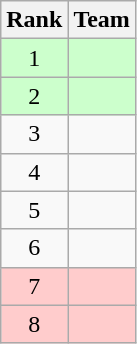<table class=wikitable style="text-align: center;">
<tr>
<th>Rank</th>
<th>Team</th>
</tr>
<tr style="background: #CCFFCC;">
<td>1</td>
<td style="text-align: left;"><strong></strong></td>
</tr>
<tr style="background: #CCFFCC;">
<td>2</td>
<td style="text-align: left;"><strong></strong></td>
</tr>
<tr>
<td>3</td>
<td style="text-align: left;"></td>
</tr>
<tr>
<td>4</td>
<td style="text-align: left;"></td>
</tr>
<tr>
<td>5</td>
<td style="text-align: left;"></td>
</tr>
<tr>
<td>6</td>
<td style="text-align: left;"></td>
</tr>
<tr style="background: #FFCCCC;">
<td>7</td>
<td style="text-align: left;"></td>
</tr>
<tr style="background: #FFCCCC;">
<td>8</td>
<td style="text-align: left;"></td>
</tr>
</table>
